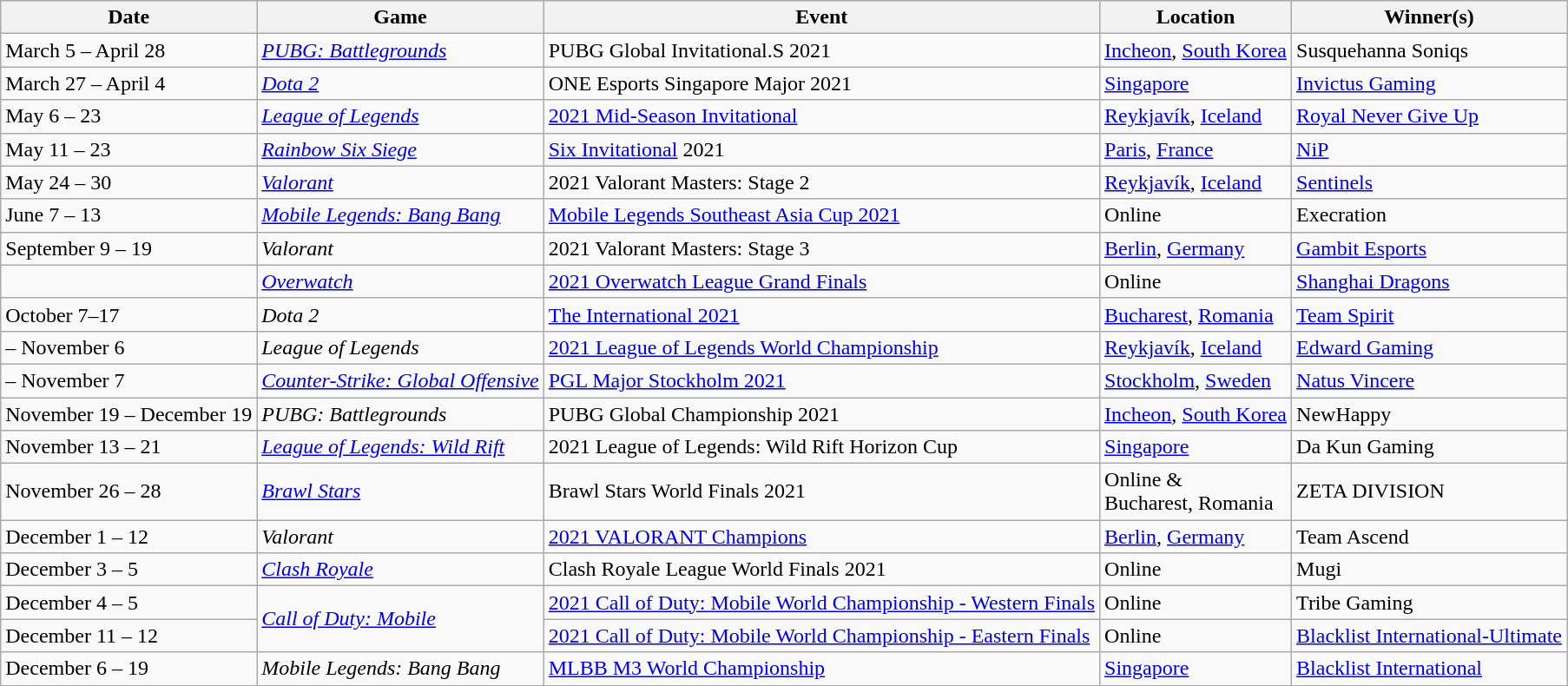<table class="wikitable sortable" style="width=100%">
<tr>
<th scope="col">Date</th>
<th scope="col">Game</th>
<th scope="col">Event</th>
<th scope="col">Location</th>
<th scope="col">Winner(s)</th>
</tr>
<tr>
<td>March 5 – April 28</td>
<td><em><a href='#'>PUBG: Battlegrounds</a></em></td>
<td>PUBG Global Invitational.S 2021</td>
<td><a href='#'>Incheon</a>, <a href='#'>South Korea</a></td>
<td>Susquehanna Soniqs</td>
</tr>
<tr>
<td>March 27 – April 4</td>
<td><em><a href='#'>Dota 2</a></em></td>
<td>ONE Esports Singapore Major 2021</td>
<td><a href='#'>Singapore</a></td>
<td><a href='#'>Invictus Gaming</a></td>
</tr>
<tr>
<td>May 6 – 23</td>
<td><em><a href='#'>League of Legends</a></em></td>
<td><a href='#'>2021 Mid-Season Invitational</a></td>
<td><a href='#'>Reykjavík</a>, <a href='#'>Iceland</a></td>
<td><a href='#'>Royal Never Give Up</a></td>
</tr>
<tr>
<td>May 11 – 23</td>
<td><a href='#'><em>Rainbow Six Siege</em></a></td>
<td><a href='#'>Six Invitational</a> 2021</td>
<td><a href='#'>Paris</a>, <a href='#'>France</a></td>
<td><a href='#'>NiP</a></td>
</tr>
<tr>
<td>May 24 – 30</td>
<td><em><a href='#'>Valorant</a></em></td>
<td>2021 Valorant Masters: Stage 2</td>
<td><a href='#'>Reykjavík</a>, <a href='#'>Iceland</a></td>
<td><a href='#'>Sentinels</a></td>
</tr>
<tr>
<td>June 7 – 13</td>
<td><em><a href='#'>Mobile Legends: Bang Bang</a></em></td>
<td><a href='#'>Mobile Legends Southeast Asia Cup 2021</a></td>
<td>Online</td>
<td>Execration</td>
</tr>
<tr>
<td>September 9 – 19</td>
<td><em>Valorant</em></td>
<td>2021 Valorant Masters: Stage 3</td>
<td><a href='#'>Berlin</a>, <a href='#'>Germany</a></td>
<td><a href='#'>Gambit Esports</a></td>
</tr>
<tr>
<td></td>
<td><em><a href='#'>Overwatch</a></em></td>
<td><a href='#'>2021 Overwatch League Grand Finals</a></td>
<td>Online</td>
<td><a href='#'>Shanghai Dragons</a></td>
</tr>
<tr>
<td>October 7–17</td>
<td><em>Dota 2</em></td>
<td><a href='#'>The International 2021</a></td>
<td><a href='#'>Bucharest</a>, <a href='#'>Romania</a></td>
<td><a href='#'>Team Spirit</a></td>
</tr>
<tr>
<td> – November 6</td>
<td><em>League of Legends</em></td>
<td><a href='#'>2021 League of Legends World Championship</a></td>
<td><a href='#'>Reykjavík</a>, <a href='#'>Iceland</a></td>
<td><a href='#'>Edward Gaming</a></td>
</tr>
<tr>
<td> – November 7</td>
<td><em><a href='#'>Counter-Strike: Global Offensive</a></em></td>
<td><a href='#'>PGL Major Stockholm 2021</a></td>
<td><a href='#'>Stockholm</a>, <a href='#'>Sweden</a></td>
<td><a href='#'>Natus Vincere</a></td>
</tr>
<tr>
<td>November 19 – December 19</td>
<td><em>PUBG: Battlegrounds</em></td>
<td>PUBG Global Championship 2021</td>
<td><a href='#'>Incheon</a>, <a href='#'>South Korea</a></td>
<td>NewHappy</td>
</tr>
<tr>
<td>November 13 – 21</td>
<td><em><a href='#'>League of Legends: Wild Rift</a></em></td>
<td>2021 League of Legends: Wild Rift Horizon Cup</td>
<td><a href='#'>Singapore</a></td>
<td>Da Kun Gaming</td>
</tr>
<tr>
<td>November 26 – 28</td>
<td><em><a href='#'>Brawl Stars</a></em></td>
<td>Brawl Stars World Finals 2021</td>
<td>Online &<br>Bucharest, Romania</td>
<td>ZETA DIVISION</td>
</tr>
<tr>
<td>December 1 – 12</td>
<td><em>Valorant</em></td>
<td><a href='#'>2021 VALORANT Champions</a></td>
<td><a href='#'>Berlin</a>, <a href='#'>Germany</a></td>
<td>Team Ascend</td>
</tr>
<tr>
<td>December 3 – 5</td>
<td><em><a href='#'>Clash Royale</a></em></td>
<td>Clash Royale League World Finals 2021</td>
<td>Online</td>
<td>Mugi</td>
</tr>
<tr>
<td>December 4 – 5</td>
<td rowspan="2"><em><a href='#'>Call of Duty: Mobile</a></em></td>
<td><a href='#'>2021 Call of Duty: Mobile World Championship - Western Finals</a></td>
<td>Online</td>
<td>Tribe Gaming</td>
</tr>
<tr>
<td>December 11 – 12</td>
<td><a href='#'>2021 Call of Duty: Mobile World Championship - Eastern Finals</a></td>
<td>Online</td>
<td><a href='#'>Blacklist International-Ultimate</a></td>
</tr>
<tr>
<td>December 6 – 19</td>
<td><em>Mobile Legends: Bang Bang</em></td>
<td><a href='#'>MLBB M3 World Championship</a></td>
<td><a href='#'>Singapore</a></td>
<td><a href='#'>Blacklist International</a></td>
</tr>
</table>
